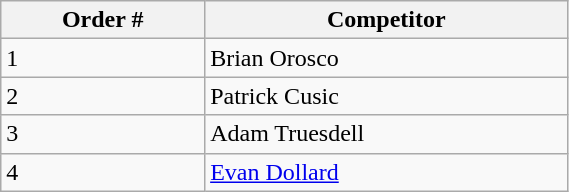<table class="wikitable" style="width:30%;">
<tr>
<th>Order #</th>
<th>Competitor</th>
</tr>
<tr>
<td>1</td>
<td>Brian Orosco</td>
</tr>
<tr>
<td>2</td>
<td>Patrick Cusic</td>
</tr>
<tr>
<td>3</td>
<td>Adam Truesdell</td>
</tr>
<tr>
<td>4</td>
<td><a href='#'>Evan Dollard</a></td>
</tr>
</table>
